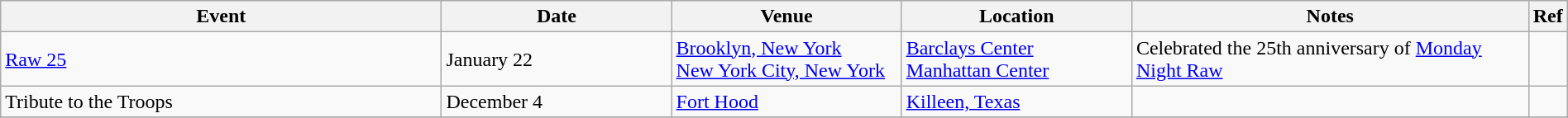<table class="wikitable plainrowheaders sortable" style="width:100%;">
<tr>
<th style="width:29%;">Event</th>
<th style="width:15%;">Date</th>
<th style="width:15%;">Venue</th>
<th style="width:15%;">Location</th>
<th style="width:99%;">Notes</th>
<th style="width:99%;">Ref</th>
</tr>
<tr>
<td><a href='#'>Raw 25</a></td>
<td>January 22</td>
<td><a href='#'>Brooklyn, New York</a><br><a href='#'>New York City, New York</a></td>
<td><a href='#'>Barclays Center</a><br><a href='#'>Manhattan Center</a></td>
<td>Celebrated the 25th anniversary of <a href='#'>Monday Night Raw</a></td>
<td></td>
</tr>
<tr>
<td>Tribute to the Troops</td>
<td>December 4<br></td>
<td><a href='#'>Fort Hood</a></td>
<td><a href='#'>Killeen, Texas</a></td>
<td></td>
<td></td>
</tr>
<tr>
</tr>
</table>
